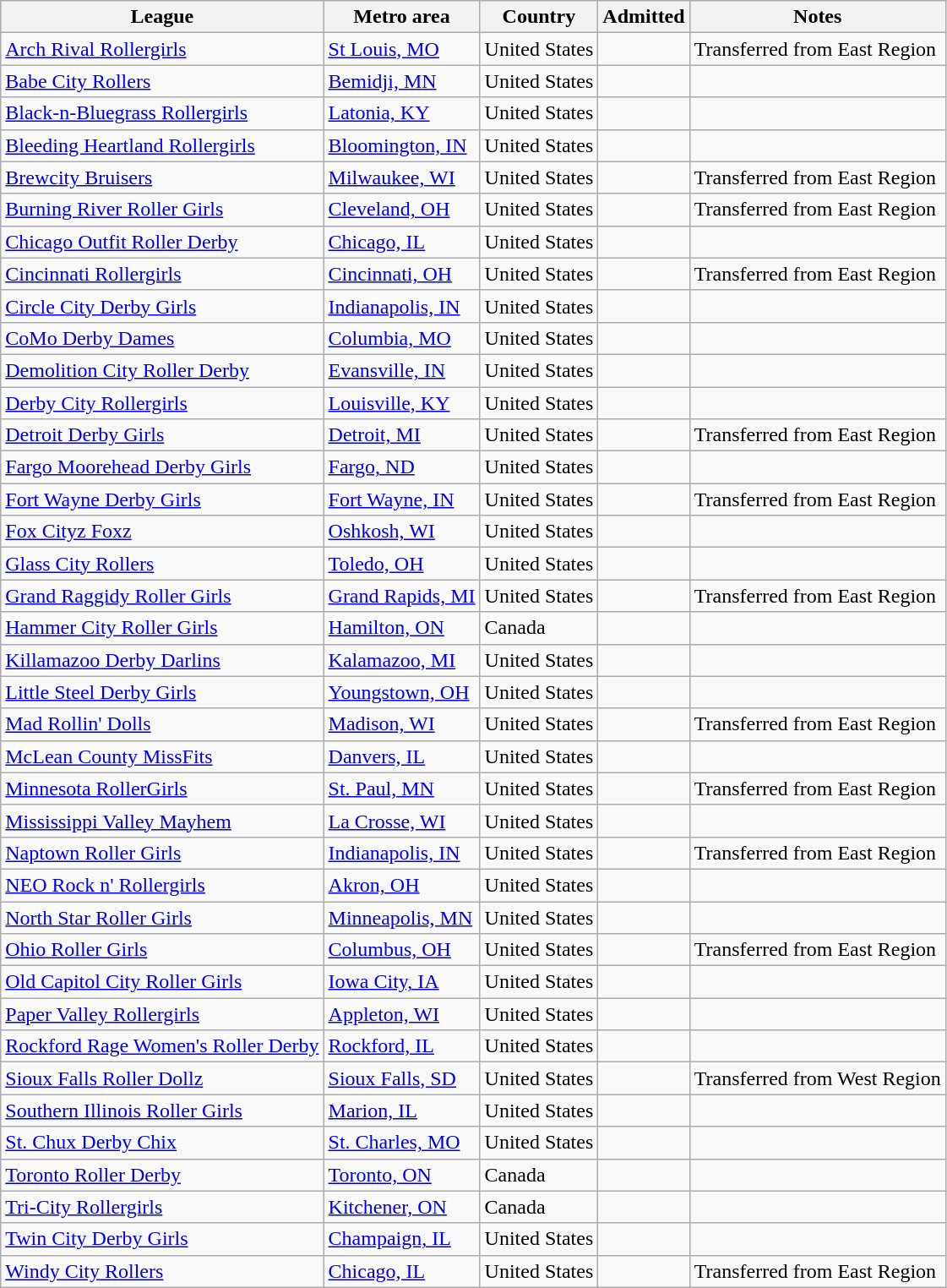<table class="wikitable sortable">
<tr>
<th>League</th>
<th>Metro area</th>
<th>Country</th>
<th>Admitted</th>
<th>Notes</th>
</tr>
<tr>
<td><a href='#'>Arch Rival Rollergirls</a></td>
<td><a href='#'>St Louis, MO</a></td>
<td>United States</td>
<td></td>
<td>Transferred from East Region</td>
</tr>
<tr>
<td><a href='#'>Babe City Rollers</a></td>
<td><a href='#'>Bemidji, MN</a></td>
<td>United States</td>
<td></td>
<td></td>
</tr>
<tr>
<td><a href='#'>Black-n-Bluegrass Rollergirls</a></td>
<td><a href='#'>Latonia, KY</a></td>
<td>United States</td>
<td></td>
<td></td>
</tr>
<tr>
<td><a href='#'>Bleeding Heartland Rollergirls</a></td>
<td><a href='#'>Bloomington, IN</a></td>
<td>United States</td>
<td></td>
<td></td>
</tr>
<tr>
<td><a href='#'>Brewcity Bruisers</a></td>
<td><a href='#'>Milwaukee, WI</a></td>
<td>United States</td>
<td></td>
<td>Transferred from East Region</td>
</tr>
<tr>
<td><a href='#'>Burning River Roller Girls</a></td>
<td><a href='#'>Cleveland, OH</a></td>
<td>United States</td>
<td></td>
<td>Transferred from East Region</td>
</tr>
<tr>
<td><a href='#'>Chicago Outfit Roller Derby</a></td>
<td><a href='#'>Chicago, IL</a></td>
<td>United States</td>
<td></td>
<td></td>
</tr>
<tr>
<td><a href='#'>Cincinnati Rollergirls</a></td>
<td><a href='#'>Cincinnati, OH</a></td>
<td>United States</td>
<td></td>
<td>Transferred from East Region</td>
</tr>
<tr>
<td><a href='#'>Circle City Derby Girls</a></td>
<td><a href='#'>Indianapolis, IN</a></td>
<td>United States</td>
<td></td>
<td></td>
</tr>
<tr>
<td><a href='#'>CoMo Derby Dames</a></td>
<td><a href='#'>Columbia, MO</a></td>
<td>United States</td>
<td></td>
<td></td>
</tr>
<tr>
<td><a href='#'>Demolition City Roller Derby</a></td>
<td><a href='#'>Evansville, IN</a></td>
<td>United States</td>
<td></td>
<td></td>
</tr>
<tr>
<td><a href='#'>Derby City Rollergirls</a></td>
<td><a href='#'>Louisville, KY</a></td>
<td>United States</td>
<td></td>
<td></td>
</tr>
<tr>
<td><a href='#'>Detroit Derby Girls</a></td>
<td><a href='#'>Detroit, MI</a></td>
<td>United States</td>
<td></td>
<td>Transferred from East Region</td>
</tr>
<tr>
<td><a href='#'>Fargo Moorehead Derby Girls</a></td>
<td><a href='#'>Fargo, ND</a></td>
<td>United States</td>
<td></td>
<td></td>
</tr>
<tr>
<td><a href='#'>Fort Wayne Derby Girls</a></td>
<td><a href='#'>Fort Wayne, IN</a></td>
<td>United States</td>
<td></td>
<td>Transferred from East Region</td>
</tr>
<tr>
<td><a href='#'>Fox Cityz Foxz</a></td>
<td><a href='#'>Oshkosh, WI</a></td>
<td>United States</td>
<td></td>
<td></td>
</tr>
<tr>
<td><a href='#'>Glass City Rollers</a></td>
<td><a href='#'>Toledo, OH</a></td>
<td>United States</td>
<td></td>
<td></td>
</tr>
<tr>
<td><a href='#'>Grand Raggidy Roller Girls</a></td>
<td><a href='#'>Grand Rapids, MI</a></td>
<td>United States</td>
<td></td>
<td>Transferred from East Region</td>
</tr>
<tr>
<td><a href='#'>Hammer City Roller Girls</a></td>
<td><a href='#'>Hamilton, ON</a></td>
<td>Canada</td>
<td></td>
<td></td>
</tr>
<tr>
<td><a href='#'>Killamazoo Derby Darlins</a></td>
<td><a href='#'>Kalamazoo, MI</a></td>
<td>United States</td>
<td></td>
<td></td>
</tr>
<tr>
<td><a href='#'>Little Steel Derby Girls</a></td>
<td><a href='#'>Youngstown, OH</a></td>
<td>United States</td>
<td></td>
<td></td>
</tr>
<tr>
<td><a href='#'>Mad Rollin' Dolls</a></td>
<td><a href='#'>Madison, WI</a></td>
<td>United States</td>
<td></td>
<td>Transferred from East Region</td>
</tr>
<tr>
<td><a href='#'>McLean County MissFits</a></td>
<td><a href='#'>Danvers, IL</a></td>
<td>United States</td>
<td></td>
<td></td>
</tr>
<tr>
<td><a href='#'>Minnesota RollerGirls</a></td>
<td><a href='#'>St. Paul, MN</a></td>
<td>United States</td>
<td></td>
<td>Transferred from East Region</td>
</tr>
<tr>
<td><a href='#'>Mississippi Valley Mayhem</a></td>
<td><a href='#'>La Crosse, WI</a></td>
<td>United States</td>
<td></td>
<td></td>
</tr>
<tr>
<td><a href='#'>Naptown Roller Girls</a></td>
<td><a href='#'>Indianapolis, IN</a></td>
<td>United States</td>
<td></td>
<td>Transferred from East Region</td>
</tr>
<tr>
<td><a href='#'>NEO Rock n' Rollergirls</a></td>
<td><a href='#'>Akron, OH</a></td>
<td>United States</td>
<td></td>
<td></td>
</tr>
<tr>
<td><a href='#'>North Star Roller Girls</a></td>
<td><a href='#'>Minneapolis, MN</a></td>
<td>United States</td>
<td></td>
<td></td>
</tr>
<tr>
<td><a href='#'>Ohio Roller Girls</a></td>
<td><a href='#'>Columbus, OH</a></td>
<td>United States</td>
<td></td>
<td>Transferred from East Region</td>
</tr>
<tr>
<td><a href='#'>Old Capitol City Roller Girls</a></td>
<td><a href='#'>Iowa City, IA</a></td>
<td>United States</td>
<td></td>
<td></td>
</tr>
<tr>
<td><a href='#'>Paper Valley Rollergirls</a></td>
<td><a href='#'>Appleton, WI</a></td>
<td>United States</td>
<td></td>
<td></td>
</tr>
<tr>
<td><a href='#'>Rockford Rage Women's Roller Derby</a></td>
<td><a href='#'>Rockford, IL</a></td>
<td>United States</td>
<td></td>
<td></td>
</tr>
<tr>
<td><a href='#'>Sioux Falls Roller Dollz</a></td>
<td><a href='#'>Sioux Falls, SD</a></td>
<td>United States</td>
<td></td>
<td>Transferred from West Region</td>
</tr>
<tr>
<td><a href='#'>Southern Illinois Roller Girls</a></td>
<td><a href='#'>Marion, IL</a></td>
<td>United States</td>
<td></td>
<td></td>
</tr>
<tr>
<td><a href='#'>St. Chux Derby Chix</a></td>
<td><a href='#'>St. Charles, MO</a></td>
<td>United States</td>
<td></td>
<td></td>
</tr>
<tr>
<td><a href='#'>Toronto Roller Derby</a></td>
<td><a href='#'>Toronto, ON</a></td>
<td>Canada</td>
<td></td>
<td></td>
</tr>
<tr>
<td><a href='#'>Tri-City Rollergirls</a></td>
<td><a href='#'>Kitchener, ON</a></td>
<td>Canada</td>
<td></td>
<td></td>
</tr>
<tr>
<td><a href='#'>Twin City Derby Girls</a></td>
<td><a href='#'>Champaign, IL</a></td>
<td>United States</td>
<td></td>
<td></td>
</tr>
<tr>
<td><a href='#'>Windy City Rollers</a></td>
<td><a href='#'>Chicago, IL</a></td>
<td>United States</td>
<td></td>
<td>Transferred from East Region</td>
</tr>
</table>
